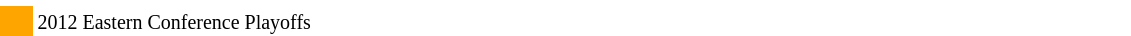<table width=60%>
<tr>
<td style="width: 20px;"></td>
<td bgcolor=#ffffff></td>
</tr>
<tr>
<td bgcolor=orange></td>
<td bgcolor=#ffffff><small>2012 Eastern Conference Playoffs</small></td>
</tr>
</table>
